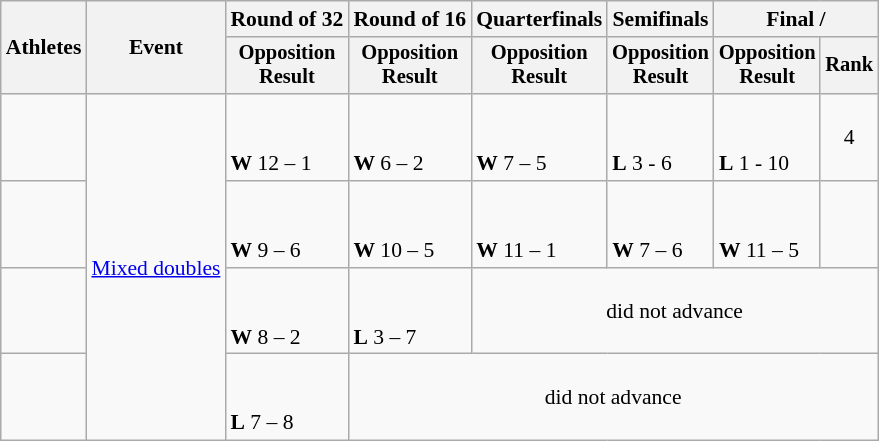<table class="wikitable" style="font-size:90%">
<tr>
<th rowspan=2>Athletes</th>
<th rowspan=2>Event</th>
<th>Round of 32</th>
<th>Round of 16</th>
<th>Quarterfinals</th>
<th>Semifinals</th>
<th colspan=2>Final / </th>
</tr>
<tr style="font-size:95%">
<th>Opposition<br>Result</th>
<th>Opposition<br>Result</th>
<th>Opposition<br>Result</th>
<th>Opposition<br>Result</th>
<th>Opposition<br>Result</th>
<th>Rank</th>
</tr>
<tr>
<td align=left><br></td>
<td align=left rowspan=4><a href='#'>Mixed doubles</a></td>
<td><br><br><strong>W</strong> 12 – 1</td>
<td><br><br><strong>W</strong> 6 – 2</td>
<td><br><br><strong>W</strong> 7 – 5</td>
<td><br><br><strong>L</strong> 3 - 6</td>
<td><br><br><strong>L</strong> 1 - 10</td>
<td align=center>4</td>
</tr>
<tr>
<td align=left><br></td>
<td><br><br><strong>W</strong> 9 – 6</td>
<td><br><br><strong>W</strong> 10 – 5</td>
<td><br><br><strong>W</strong> 11 – 1</td>
<td><br><br><strong>W</strong> 7 – 6</td>
<td><br><br><strong>W</strong> 11 – 5</td>
<td align=center></td>
</tr>
<tr>
<td align=left><br></td>
<td><br><br><strong>W</strong> 8 – 2</td>
<td><br><br><strong>L</strong> 3 – 7</td>
<td align=center colspan=4>did not advance</td>
</tr>
<tr>
<td align=left><br></td>
<td><br><br><strong>L</strong> 7 – 8</td>
<td align=center colspan=5>did not advance</td>
</tr>
</table>
